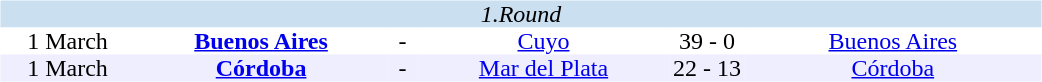<table width=700>
<tr>
<td width=700 valign="top"><br><table border=0 cellspacing=0 cellpadding=0 style="font-size: 100%; border-collapse: collapse;" width=100%>
<tr bgcolor="#CADFF0">
<td style="font-size:100%"; align="center" colspan="6"><em>1.Round</em></td>
</tr>
<tr align=center bgcolor=#FFFFFF>
<td width=90>1 March</td>
<td width=170><strong><a href='#'>Buenos Aires</a></strong></td>
<td width=20>-</td>
<td width=170><a href='#'>Cuyo</a></td>
<td width=50>39 - 0</td>
<td width=200><a href='#'>Buenos Aires</a></td>
</tr>
<tr align=center bgcolor=#EEEEFF>
<td width=90>1 March</td>
<td width=170><strong><a href='#'>Córdoba</a></strong></td>
<td width=20>-</td>
<td width=170><a href='#'>Mar del Plata</a></td>
<td width=50>22 - 13</td>
<td width=200><a href='#'>Córdoba</a></td>
</tr>
</table>
</td>
</tr>
</table>
